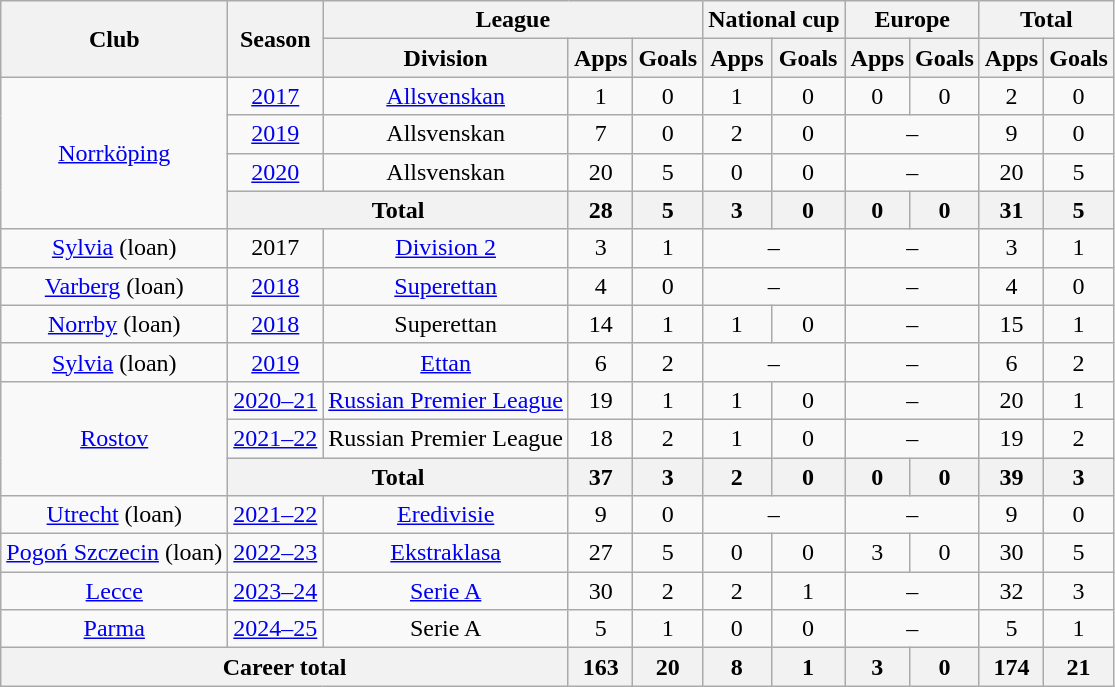<table class="wikitable" style="text-align:center">
<tr>
<th rowspan="2">Club</th>
<th rowspan="2">Season</th>
<th colspan="3">League</th>
<th colspan="2">National cup</th>
<th colspan="2">Europe</th>
<th colspan="2">Total</th>
</tr>
<tr>
<th>Division</th>
<th>Apps</th>
<th>Goals</th>
<th>Apps</th>
<th>Goals</th>
<th>Apps</th>
<th>Goals</th>
<th>Apps</th>
<th>Goals</th>
</tr>
<tr>
<td rowspan="4"><a href='#'>Norrköping</a></td>
<td><a href='#'>2017</a></td>
<td><a href='#'>Allsvenskan</a></td>
<td>1</td>
<td>0</td>
<td>1</td>
<td>0</td>
<td>0</td>
<td>0</td>
<td>2</td>
<td>0</td>
</tr>
<tr>
<td><a href='#'>2019</a></td>
<td>Allsvenskan</td>
<td>7</td>
<td>0</td>
<td>2</td>
<td>0</td>
<td colspan="2">–</td>
<td>9</td>
<td>0</td>
</tr>
<tr>
<td><a href='#'>2020</a></td>
<td>Allsvenskan</td>
<td>20</td>
<td>5</td>
<td>0</td>
<td>0</td>
<td colspan="2">–</td>
<td>20</td>
<td>5</td>
</tr>
<tr>
<th colspan="2">Total</th>
<th>28</th>
<th>5</th>
<th>3</th>
<th>0</th>
<th>0</th>
<th>0</th>
<th>31</th>
<th>5</th>
</tr>
<tr>
<td><a href='#'>Sylvia</a> (loan)</td>
<td>2017</td>
<td><a href='#'>Division 2</a></td>
<td>3</td>
<td>1</td>
<td colspan="2">–</td>
<td colspan="2">–</td>
<td>3</td>
<td>1</td>
</tr>
<tr>
<td><a href='#'>Varberg</a> (loan)</td>
<td><a href='#'>2018</a></td>
<td><a href='#'>Superettan</a></td>
<td>4</td>
<td>0</td>
<td colspan="2">–</td>
<td colspan="2">–</td>
<td>4</td>
<td>0</td>
</tr>
<tr>
<td><a href='#'>Norrby</a> (loan)</td>
<td><a href='#'>2018</a></td>
<td>Superettan</td>
<td>14</td>
<td>1</td>
<td>1</td>
<td>0</td>
<td colspan="2">–</td>
<td>15</td>
<td>1</td>
</tr>
<tr>
<td><a href='#'>Sylvia</a> (loan)</td>
<td><a href='#'>2019</a></td>
<td><a href='#'>Ettan</a></td>
<td>6</td>
<td>2</td>
<td colspan="2">–</td>
<td colspan="2">–</td>
<td>6</td>
<td>2</td>
</tr>
<tr>
<td rowspan="3"><a href='#'>Rostov</a></td>
<td><a href='#'>2020–21</a></td>
<td><a href='#'>Russian Premier League</a></td>
<td>19</td>
<td>1</td>
<td>1</td>
<td>0</td>
<td colspan="2">–</td>
<td>20</td>
<td>1</td>
</tr>
<tr>
<td><a href='#'>2021–22</a></td>
<td>Russian Premier League</td>
<td>18</td>
<td>2</td>
<td>1</td>
<td>0</td>
<td colspan="2">–</td>
<td>19</td>
<td>2</td>
</tr>
<tr>
<th colspan="2">Total</th>
<th>37</th>
<th>3</th>
<th>2</th>
<th>0</th>
<th>0</th>
<th>0</th>
<th>39</th>
<th>3</th>
</tr>
<tr>
<td><a href='#'>Utrecht</a> (loan)</td>
<td><a href='#'>2021–22</a></td>
<td><a href='#'>Eredivisie</a></td>
<td>9</td>
<td>0</td>
<td colspan="2">–</td>
<td colspan="2">–</td>
<td>9</td>
<td>0</td>
</tr>
<tr>
<td><a href='#'>Pogoń Szczecin</a> (loan)</td>
<td><a href='#'>2022–23</a></td>
<td><a href='#'>Ekstraklasa</a></td>
<td>27</td>
<td>5</td>
<td>0</td>
<td>0</td>
<td>3</td>
<td>0</td>
<td>30</td>
<td>5</td>
</tr>
<tr>
<td><a href='#'>Lecce</a></td>
<td><a href='#'>2023–24</a></td>
<td><a href='#'>Serie A</a></td>
<td>30</td>
<td>2</td>
<td>2</td>
<td>1</td>
<td colspan="2">–</td>
<td>32</td>
<td>3</td>
</tr>
<tr>
<td><a href='#'>Parma</a></td>
<td><a href='#'>2024–25</a></td>
<td>Serie A</td>
<td>5</td>
<td>1</td>
<td>0</td>
<td>0</td>
<td colspan="2">–</td>
<td>5</td>
<td>1</td>
</tr>
<tr>
<th colspan="3">Career total</th>
<th>163</th>
<th>20</th>
<th>8</th>
<th>1</th>
<th>3</th>
<th>0</th>
<th>174</th>
<th>21</th>
</tr>
</table>
